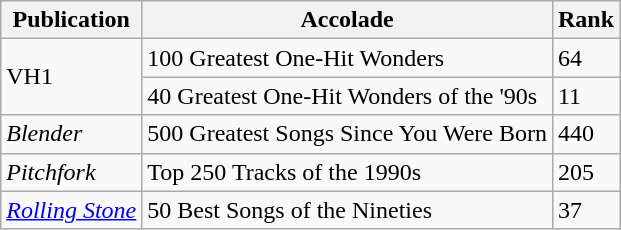<table class="wikitable">
<tr>
<th align="center">Publication</th>
<th align="center">Accolade</th>
<th align="center">Rank</th>
</tr>
<tr>
<td align="left" rowspan="2">VH1</td>
<td align="left">100 Greatest One-Hit Wonders</td>
<td align="left">64</td>
</tr>
<tr>
<td align="left">40 Greatest One-Hit Wonders of the '90s</td>
<td align="left">11</td>
</tr>
<tr>
<td align="left"><em>Blender</em></td>
<td align="left">500 Greatest Songs Since You Were Born</td>
<td align="left">440</td>
</tr>
<tr>
<td align="left"><em>Pitchfork</em></td>
<td align="left">Top 250 Tracks of the 1990s</td>
<td align="left">205</td>
</tr>
<tr>
<td align="left"><em><a href='#'>Rolling Stone</a></em></td>
<td align="left">50 Best Songs of the Nineties</td>
<td align="left">37</td>
</tr>
</table>
